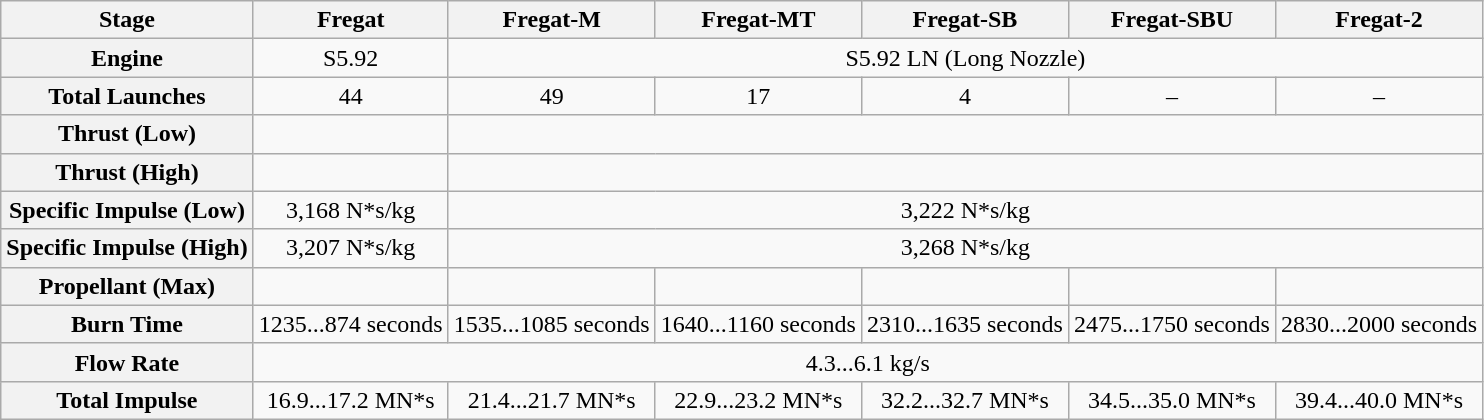<table class="wikitable" style="text-align: center;">
<tr>
<th>Stage</th>
<th>Fregat</th>
<th>Fregat-M</th>
<th>Fregat-MT</th>
<th>Fregat-SB</th>
<th>Fregat-SBU</th>
<th>Fregat-2</th>
</tr>
<tr>
<th>Engine</th>
<td>S5.92</td>
<td colspan="5">S5.92 LN (Long Nozzle)</td>
</tr>
<tr>
<th>Total Launches</th>
<td>44</td>
<td>49</td>
<td>17</td>
<td>4</td>
<td>–</td>
<td>–</td>
</tr>
<tr>
<th>Thrust (Low)</th>
<td></td>
<td colspan="5"></td>
</tr>
<tr>
<th>Thrust (High)</th>
<td></td>
<td colspan="5"></td>
</tr>
<tr>
<th>Specific Impulse (Low)</th>
<td>3,168 N*s/kg</td>
<td colspan="5">3,222 N*s/kg</td>
</tr>
<tr>
<th>Specific Impulse (High)</th>
<td>3,207 N*s/kg</td>
<td colspan="5">3,268 N*s/kg</td>
</tr>
<tr>
<th>Propellant (Max)</th>
<td></td>
<td></td>
<td></td>
<td></td>
<td></td>
<td></td>
</tr>
<tr>
<th>Burn Time</th>
<td>1235...874 seconds</td>
<td>1535...1085 seconds</td>
<td>1640...1160 seconds</td>
<td>2310...1635 seconds</td>
<td>2475...1750 seconds</td>
<td>2830...2000 seconds</td>
</tr>
<tr>
<th>Flow Rate</th>
<td colspan="6">4.3...6.1 kg/s</td>
</tr>
<tr>
<th>Total Impulse</th>
<td>16.9...17.2 MN*s</td>
<td>21.4...21.7 MN*s</td>
<td>22.9...23.2 MN*s</td>
<td>32.2...32.7 MN*s</td>
<td>34.5...35.0 MN*s</td>
<td>39.4...40.0 MN*s</td>
</tr>
</table>
